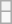<table class="wikitable">
<tr style="background:#F2F2F2;text-align:center;">
<td></td>
</tr>
<tr>
<td></td>
</tr>
</table>
